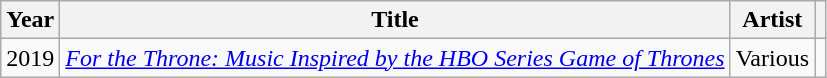<table class="wikitable">
<tr>
<th>Year</th>
<th>Title</th>
<th>Artist</th>
<th scope="col" class="unsortable"></th>
</tr>
<tr>
<td>2019</td>
<td><em><a href='#'>For the Throne: Music Inspired by the HBO Series Game of Thrones</a></em></td>
<td>Various</td>
<td style="text-align:center;"></td>
</tr>
</table>
